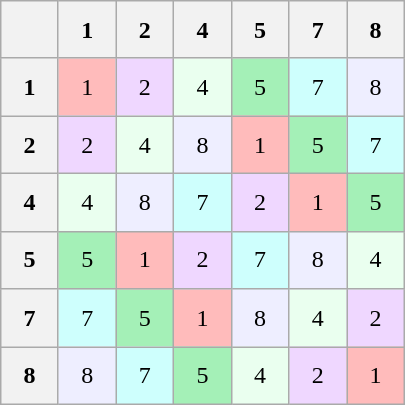<table class="wikitable" style="text-align:center; width:270px; height:270px" border="1">
<tr>
<th></th>
<th>1</th>
<th>2</th>
<th>4</th>
<th>5</th>
<th>7</th>
<th>8</th>
</tr>
<tr>
<th>1</th>
<td style="background-color:#fbb">1</td>
<td style="background-color:#EFD7FF">2</td>
<td style="background-color:#EAFFEF">4</td>
<td style="background-color:#A4F0B7">5</td>
<td style="background-color:#CEFFFD">7</td>
<td style="background-color:#EEEEFF">8</td>
</tr>
<tr>
<th>2</th>
<td style="background-color:#EFD7FF">2</td>
<td style="background-color:#EAFFEF">4</td>
<td style="background-color:#EEEEFF">8</td>
<td style="background-color:#fbb">1</td>
<td style="background-color:#A4F0B7">5</td>
<td style="background-color:#CEFFFD">7</td>
</tr>
<tr>
<th>4</th>
<td style="background-color:#EAFFEF">4</td>
<td style="background-color:#EEEEFF">8</td>
<td style="background-color:#CEFFFD">7</td>
<td style="background-color:#EFD7FF">2</td>
<td style="background-color:#fbb">1</td>
<td style="background-color:#A4F0B7">5</td>
</tr>
<tr>
<th>5</th>
<td style="background-color:#A4F0B7">5</td>
<td style="background-color:#fbb">1</td>
<td style="background-color:#EFD7FF">2</td>
<td style="background-color:#CEFFFD">7</td>
<td style="background-color:#EEEEFF">8</td>
<td style="background-color:#EAFFEF">4</td>
</tr>
<tr>
<th>7</th>
<td style="background-color:#CEFFFD">7</td>
<td style="background-color:#A4F0B7">5</td>
<td style="background-color:#fbb">1</td>
<td style="background-color:#EEEEFF">8</td>
<td style="background-color:#EAFFEF">4</td>
<td style="background-color:#EFD7FF">2</td>
</tr>
<tr>
<th>8</th>
<td style="background-color:#EEEEFF">8</td>
<td style="background-color:#CEFFFD">7</td>
<td style="background-color:#A4F0B7">5</td>
<td style="background-color:#EAFFEF">4</td>
<td style="background-color:#EFD7FF">2</td>
<td style="background-color:#fbb">1</td>
</tr>
</table>
